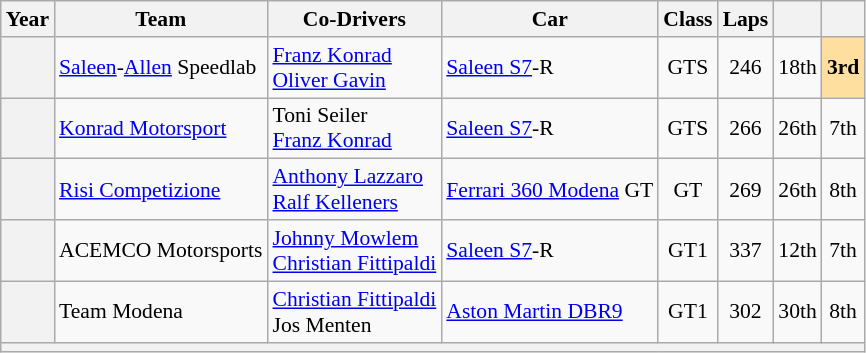<table class="wikitable" style="text-align:center; font-size:90%">
<tr>
<th>Year</th>
<th>Team</th>
<th>Co-Drivers</th>
<th>Car</th>
<th>Class</th>
<th>Laps</th>
<th></th>
<th></th>
</tr>
<tr>
<th></th>
<td align="left"> <a href='#'>Saleen</a>-<a href='#'>Allen</a> Speedlab</td>
<td align="left"> <a href='#'>Franz Konrad</a><br> <a href='#'>Oliver Gavin</a></td>
<td align="left"><a href='#'>Saleen S7</a>-R</td>
<td>GTS</td>
<td>246</td>
<td>18th</td>
<td style="background:#FFDF9F;"><strong>3rd</strong></td>
</tr>
<tr>
<th></th>
<td align="left"> <a href='#'>Konrad Motorsport</a></td>
<td align="left"> Toni Seiler<br> <a href='#'>Franz Konrad</a></td>
<td align="left"><a href='#'>Saleen S7</a>-R</td>
<td>GTS</td>
<td>266</td>
<td>26th</td>
<td>7th</td>
</tr>
<tr>
<th></th>
<td align="left"> <a href='#'>Risi Competizione</a></td>
<td align="left"> <a href='#'>Anthony Lazzaro</a><br> <a href='#'>Ralf Kelleners</a></td>
<td align="left"><a href='#'>Ferrari 360 Modena</a> GT</td>
<td>GT</td>
<td>269</td>
<td>26th</td>
<td>8th</td>
</tr>
<tr>
<th></th>
<td align="left"> ACEMCO Motorsports</td>
<td align="left"> <a href='#'>Johnny Mowlem</a><br> <a href='#'>Christian Fittipaldi</a></td>
<td align="left"><a href='#'>Saleen S7</a>-R</td>
<td>GT1</td>
<td>337</td>
<td>12th</td>
<td>7th</td>
</tr>
<tr>
<th></th>
<td align="left"> Team Modena</td>
<td align="left"> <a href='#'>Christian Fittipaldi</a><br> Jos Menten</td>
<td align="left"><a href='#'>Aston Martin DBR9</a></td>
<td>GT1</td>
<td>302</td>
<td>30th</td>
<td>8th</td>
</tr>
<tr>
<th colspan="8"></th>
</tr>
</table>
